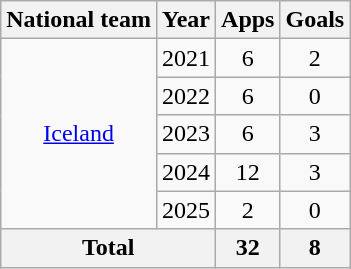<table class="wikitable" style="text-align:center">
<tr>
<th>National team</th>
<th>Year</th>
<th>Apps</th>
<th>Goals</th>
</tr>
<tr>
<td rowspan="5"><a href='#'>Iceland</a></td>
<td>2021</td>
<td>6</td>
<td>2</td>
</tr>
<tr>
<td>2022</td>
<td>6</td>
<td>0</td>
</tr>
<tr>
<td>2023</td>
<td>6</td>
<td>3</td>
</tr>
<tr>
<td>2024</td>
<td>12</td>
<td>3</td>
</tr>
<tr>
<td>2025</td>
<td>2</td>
<td>0</td>
</tr>
<tr>
<th colspan="2">Total</th>
<th>32</th>
<th>8</th>
</tr>
</table>
